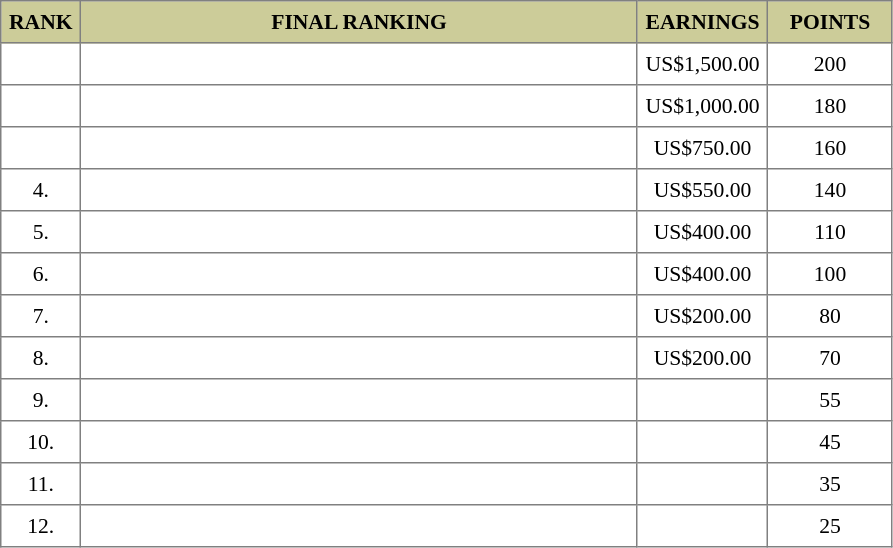<table border="1" cellspacing="2" cellpadding="5" style="border-collapse: collapse; font-size: 90%;">
<tr bgcolor="CCCC99">
<th>RANK</th>
<th style="width: 25em">FINAL RANKING</th>
<th style="width: 5em">EARNINGS</th>
<th style="width: 5em">POINTS</th>
</tr>
<tr>
<td align="center"></td>
<td></td>
<td align="center">US$1,500.00</td>
<td align="center">200</td>
</tr>
<tr>
<td align="center"></td>
<td></td>
<td align="center">US$1,000.00</td>
<td align="center">180</td>
</tr>
<tr>
<td align="center"></td>
<td></td>
<td align="center">US$750.00</td>
<td align="center">160</td>
</tr>
<tr>
<td align="center">4.</td>
<td></td>
<td align="center">US$550.00</td>
<td align="center">140</td>
</tr>
<tr>
<td align="center">5.</td>
<td></td>
<td align="center">US$400.00</td>
<td align="center">110</td>
</tr>
<tr>
<td align="center">6.</td>
<td></td>
<td align="center">US$400.00</td>
<td align="center">100</td>
</tr>
<tr>
<td align="center">7.</td>
<td></td>
<td align="center">US$200.00</td>
<td align="center">80</td>
</tr>
<tr>
<td align="center">8.</td>
<td></td>
<td align="center">US$200.00</td>
<td align="center">70</td>
</tr>
<tr>
<td align="center">9.</td>
<td></td>
<td align="center"></td>
<td align="center">55</td>
</tr>
<tr>
<td align="center">10.</td>
<td></td>
<td align="center"></td>
<td align="center">45</td>
</tr>
<tr>
<td align="center">11.</td>
<td></td>
<td align="center"></td>
<td align="center">35</td>
</tr>
<tr>
<td align="center">12.</td>
<td></td>
<td align="center"></td>
<td align="center">25</td>
</tr>
</table>
